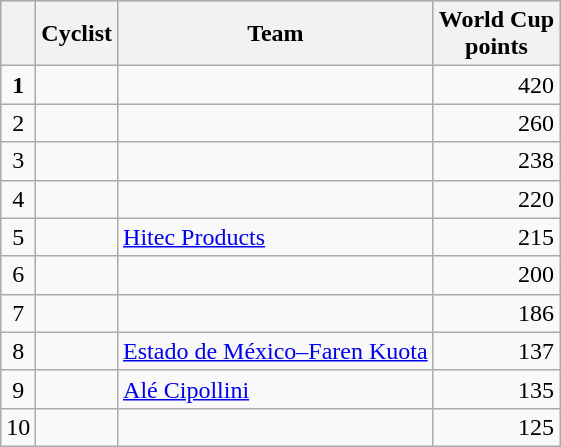<table class="wikitable">
<tr style="background:#ccccff;">
<th></th>
<th>Cyclist</th>
<th>Team</th>
<th>World Cup<br>points</th>
</tr>
<tr>
<td align=center><strong>1</strong></td>
<td> </td>
<td></td>
<td align=right>420</td>
</tr>
<tr>
<td align=center>2</td>
<td></td>
<td></td>
<td align=right>260</td>
</tr>
<tr>
<td align=center>3</td>
<td></td>
<td></td>
<td align=right>238</td>
</tr>
<tr>
<td align=center>4</td>
<td></td>
<td></td>
<td align=right>220</td>
</tr>
<tr>
<td align=center>5</td>
<td></td>
<td><a href='#'>Hitec Products</a></td>
<td align=right>215</td>
</tr>
<tr>
<td align=center>6</td>
<td></td>
<td></td>
<td align=right>200</td>
</tr>
<tr>
<td align=center>7</td>
<td></td>
<td></td>
<td align=right>186</td>
</tr>
<tr>
<td align=center>8</td>
<td></td>
<td><a href='#'>Estado de México–Faren Kuota</a></td>
<td align=right>137</td>
</tr>
<tr>
<td align=center>9</td>
<td></td>
<td><a href='#'>Alé Cipollini</a></td>
<td align=right>135</td>
</tr>
<tr>
<td align=center>10</td>
<td></td>
<td></td>
<td align=right>125</td>
</tr>
</table>
